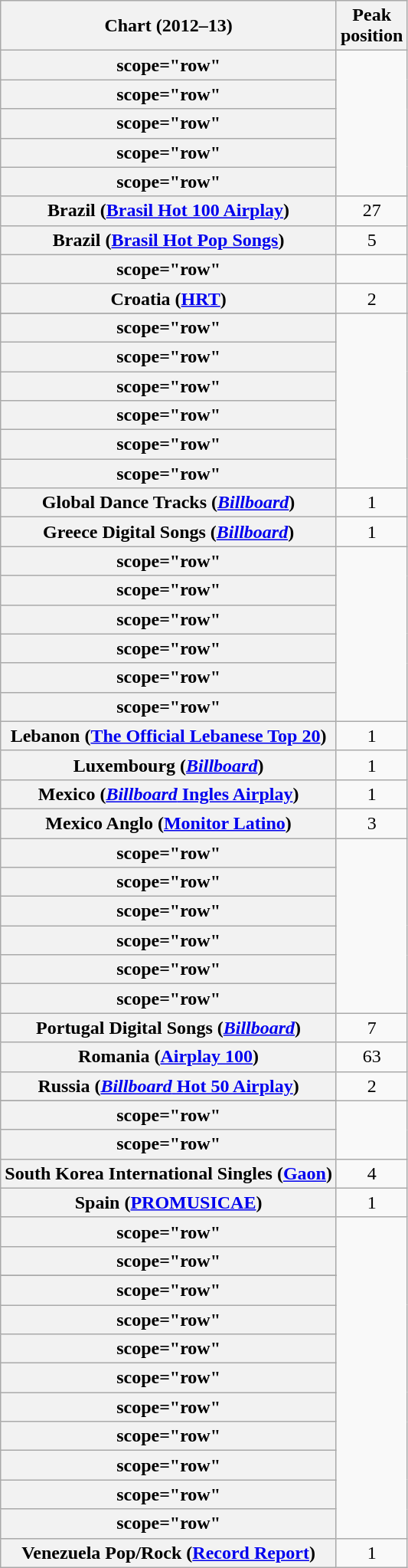<table class="wikitable sortable plainrowheaders" style="text-align:center">
<tr>
<th scope="col">Chart (2012–13)</th>
<th scope="col">Peak<br>position</th>
</tr>
<tr>
<th>scope="row" </th>
</tr>
<tr>
<th>scope="row" </th>
</tr>
<tr>
<th>scope="row" </th>
</tr>
<tr>
<th>scope="row" </th>
</tr>
<tr>
<th>scope="row" </th>
</tr>
<tr>
<th scope="row">Brazil (<a href='#'>Brasil Hot 100 Airplay</a>)</th>
<td style="text-align:center;">27</td>
</tr>
<tr>
<th scope="row">Brazil (<a href='#'>Brasil Hot Pop Songs</a>)</th>
<td style="text-align:center;">5</td>
</tr>
<tr>
<th>scope="row" </th>
</tr>
<tr>
<th scope="row">Croatia (<a href='#'>HRT</a>)</th>
<td>2</td>
</tr>
<tr>
</tr>
<tr>
<th>scope="row" </th>
</tr>
<tr>
<th>scope="row" </th>
</tr>
<tr>
<th>scope="row" </th>
</tr>
<tr>
<th>scope="row" </th>
</tr>
<tr>
<th>scope="row" </th>
</tr>
<tr>
<th>scope="row" </th>
</tr>
<tr>
<th scope="row">Global Dance Tracks (<em><a href='#'>Billboard</a></em>)</th>
<td align="center">1</td>
</tr>
<tr>
<th scope="row">Greece Digital Songs (<em><a href='#'>Billboard</a></em>)</th>
<td style="text-align:center;">1</td>
</tr>
<tr>
<th>scope="row" </th>
</tr>
<tr>
<th>scope="row" </th>
</tr>
<tr>
<th>scope="row" </th>
</tr>
<tr>
<th>scope="row" </th>
</tr>
<tr>
<th>scope="row" </th>
</tr>
<tr>
<th>scope="row" </th>
</tr>
<tr>
<th scope="row">Lebanon (<a href='#'>The Official Lebanese Top 20</a>)</th>
<td style="text-align:center;">1</td>
</tr>
<tr>
<th scope="row">Luxembourg (<em><a href='#'>Billboard</a></em>)</th>
<td style="text-align:center">1</td>
</tr>
<tr>
<th scope="row">Mexico (<a href='#'><em>Billboard</em> Ingles Airplay</a>)</th>
<td align="center">1</td>
</tr>
<tr>
<th scope="row">Mexico Anglo (<a href='#'>Monitor Latino</a>)</th>
<td align="center">3</td>
</tr>
<tr>
<th>scope="row" </th>
</tr>
<tr>
<th>scope="row" </th>
</tr>
<tr>
<th>scope="row" </th>
</tr>
<tr>
<th>scope="row" </th>
</tr>
<tr>
<th>scope="row" </th>
</tr>
<tr>
<th>scope="row" </th>
</tr>
<tr>
<th scope="row">Portugal Digital Songs (<em><a href='#'>Billboard</a></em>)</th>
<td style="text-align:center;">7</td>
</tr>
<tr>
<th scope="row">Romania (<a href='#'>Airplay 100</a>)</th>
<td style="text-align:center;">63</td>
</tr>
<tr>
<th scope="row">Russia (<a href='#'><em>Billboard</em> Hot 50 Airplay</a>)</th>
<td style="text-align:center;">2</td>
</tr>
<tr>
</tr>
<tr>
<th>scope="row" </th>
</tr>
<tr>
<th>scope="row" </th>
</tr>
<tr>
<th scope="row">South Korea International Singles (<a href='#'>Gaon</a>)</th>
<td style="text-align:center;">4</td>
</tr>
<tr>
<th scope="row">Spain (<a href='#'>PROMUSICAE</a>)</th>
<td style="text-align:center;">1</td>
</tr>
<tr>
<th>scope="row" </th>
</tr>
<tr>
<th>scope="row" </th>
</tr>
<tr>
</tr>
<tr>
<th>scope="row" </th>
</tr>
<tr>
<th>scope="row" </th>
</tr>
<tr>
<th>scope="row" </th>
</tr>
<tr>
<th>scope="row" </th>
</tr>
<tr>
<th>scope="row" </th>
</tr>
<tr>
<th>scope="row" </th>
</tr>
<tr>
<th>scope="row" </th>
</tr>
<tr>
<th>scope="row" </th>
</tr>
<tr>
<th>scope="row" </th>
</tr>
<tr>
<th scope="row">Venezuela Pop/Rock (<a href='#'>Record Report</a>)</th>
<td align="center">1</td>
</tr>
</table>
